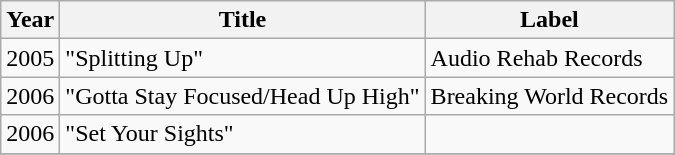<table class="wikitable">
<tr>
<th>Year</th>
<th>Title</th>
<th>Label</th>
</tr>
<tr>
<td>2005</td>
<td>"Splitting Up"</td>
<td>Audio Rehab Records</td>
</tr>
<tr>
<td>2006</td>
<td>"Gotta Stay Focused/Head Up High"</td>
<td>Breaking World Records</td>
</tr>
<tr>
<td>2006</td>
<td>"Set Your Sights"</td>
<td></td>
</tr>
<tr>
</tr>
</table>
